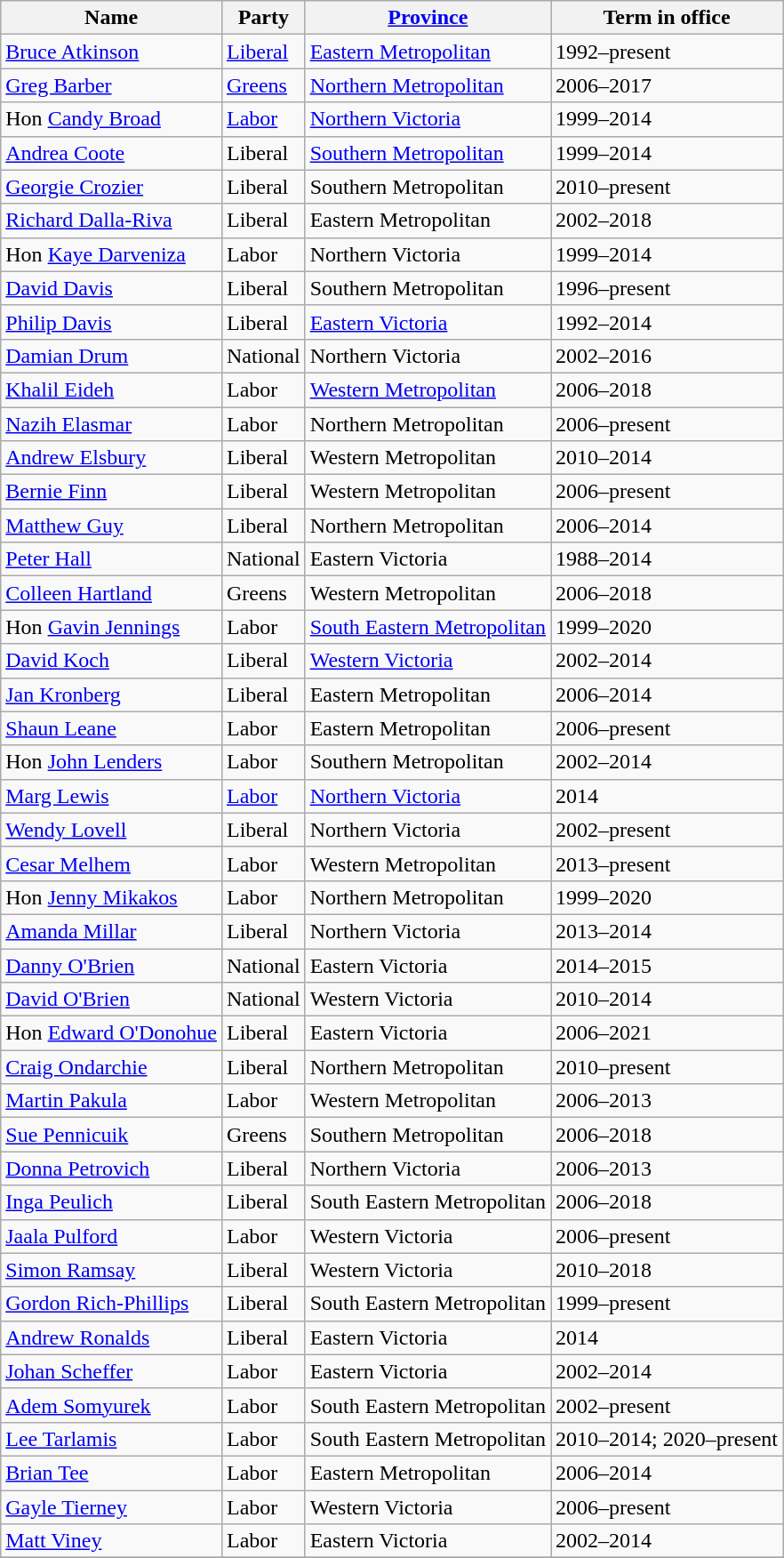<table class="wikitable sortable">
<tr>
<th>Name</th>
<th>Party</th>
<th><a href='#'>Province</a></th>
<th>Term in office</th>
</tr>
<tr>
<td><a href='#'>Bruce Atkinson</a></td>
<td><a href='#'>Liberal</a></td>
<td><a href='#'>Eastern Metropolitan</a></td>
<td>1992–present</td>
</tr>
<tr>
<td><a href='#'>Greg Barber</a></td>
<td><a href='#'>Greens</a></td>
<td><a href='#'>Northern Metropolitan</a></td>
<td>2006–2017</td>
</tr>
<tr>
<td>Hon <a href='#'>Candy Broad</a> </td>
<td><a href='#'>Labor</a></td>
<td><a href='#'>Northern Victoria</a></td>
<td>1999–2014</td>
</tr>
<tr>
<td><a href='#'>Andrea Coote</a></td>
<td>Liberal</td>
<td><a href='#'>Southern Metropolitan</a></td>
<td>1999–2014</td>
</tr>
<tr>
<td><a href='#'>Georgie Crozier</a></td>
<td>Liberal</td>
<td>Southern Metropolitan</td>
<td>2010–present</td>
</tr>
<tr>
<td><a href='#'>Richard Dalla-Riva</a></td>
<td>Liberal</td>
<td>Eastern Metropolitan</td>
<td>2002–2018</td>
</tr>
<tr>
<td>Hon <a href='#'>Kaye Darveniza</a></td>
<td>Labor</td>
<td>Northern Victoria</td>
<td>1999–2014</td>
</tr>
<tr>
<td><a href='#'>David Davis</a></td>
<td>Liberal</td>
<td>Southern Metropolitan</td>
<td>1996–present</td>
</tr>
<tr>
<td><a href='#'>Philip Davis</a></td>
<td>Liberal</td>
<td><a href='#'>Eastern Victoria</a></td>
<td>1992–2014</td>
</tr>
<tr>
<td><a href='#'>Damian Drum</a></td>
<td>National</td>
<td>Northern Victoria</td>
<td>2002–2016</td>
</tr>
<tr>
<td><a href='#'>Khalil Eideh</a></td>
<td>Labor</td>
<td><a href='#'>Western Metropolitan</a></td>
<td>2006–2018</td>
</tr>
<tr>
<td><a href='#'>Nazih Elasmar</a></td>
<td>Labor</td>
<td>Northern Metropolitan</td>
<td>2006–present</td>
</tr>
<tr>
<td><a href='#'>Andrew Elsbury</a></td>
<td>Liberal</td>
<td>Western Metropolitan</td>
<td>2010–2014</td>
</tr>
<tr>
<td><a href='#'>Bernie Finn</a></td>
<td>Liberal</td>
<td>Western Metropolitan</td>
<td>2006–present</td>
</tr>
<tr>
<td><a href='#'>Matthew Guy</a></td>
<td>Liberal</td>
<td>Northern Metropolitan</td>
<td>2006–2014</td>
</tr>
<tr>
<td><a href='#'>Peter Hall</a></td>
<td>National</td>
<td>Eastern Victoria</td>
<td>1988–2014</td>
</tr>
<tr>
<td><a href='#'>Colleen Hartland</a></td>
<td>Greens</td>
<td>Western Metropolitan</td>
<td>2006–2018</td>
</tr>
<tr>
<td>Hon <a href='#'>Gavin Jennings</a></td>
<td>Labor</td>
<td><a href='#'>South Eastern Metropolitan</a></td>
<td>1999–2020</td>
</tr>
<tr>
<td><a href='#'>David Koch</a></td>
<td>Liberal</td>
<td><a href='#'>Western Victoria</a></td>
<td>2002–2014</td>
</tr>
<tr>
<td><a href='#'>Jan Kronberg</a></td>
<td>Liberal</td>
<td>Eastern Metropolitan</td>
<td>2006–2014</td>
</tr>
<tr>
<td><a href='#'>Shaun Leane</a></td>
<td>Labor</td>
<td>Eastern Metropolitan</td>
<td>2006–present</td>
</tr>
<tr>
<td>Hon <a href='#'>John Lenders</a></td>
<td>Labor</td>
<td>Southern Metropolitan</td>
<td>2002–2014</td>
</tr>
<tr>
<td><a href='#'>Marg Lewis</a> </td>
<td><a href='#'>Labor</a></td>
<td><a href='#'>Northern Victoria</a></td>
<td>2014</td>
</tr>
<tr>
<td><a href='#'>Wendy Lovell</a></td>
<td>Liberal</td>
<td>Northern Victoria</td>
<td>2002–present</td>
</tr>
<tr>
<td><a href='#'>Cesar Melhem</a></td>
<td>Labor</td>
<td>Western Metropolitan</td>
<td>2013–present</td>
</tr>
<tr>
<td>Hon <a href='#'>Jenny Mikakos</a></td>
<td>Labor</td>
<td>Northern Metropolitan</td>
<td>1999–2020</td>
</tr>
<tr>
<td><a href='#'>Amanda Millar</a></td>
<td>Liberal</td>
<td>Northern Victoria</td>
<td>2013–2014</td>
</tr>
<tr>
<td><a href='#'>Danny O'Brien</a></td>
<td>National</td>
<td>Eastern Victoria</td>
<td>2014–2015</td>
</tr>
<tr>
<td><a href='#'>David O'Brien</a></td>
<td>National</td>
<td>Western Victoria</td>
<td>2010–2014</td>
</tr>
<tr>
<td>Hon <a href='#'>Edward O'Donohue</a></td>
<td>Liberal</td>
<td>Eastern Victoria</td>
<td>2006–2021</td>
</tr>
<tr>
<td><a href='#'>Craig Ondarchie</a></td>
<td>Liberal</td>
<td>Northern Metropolitan</td>
<td>2010–present</td>
</tr>
<tr>
<td><a href='#'>Martin Pakula</a></td>
<td>Labor</td>
<td>Western Metropolitan</td>
<td>2006–2013</td>
</tr>
<tr>
<td><a href='#'>Sue Pennicuik</a></td>
<td>Greens</td>
<td>Southern Metropolitan</td>
<td>2006–2018</td>
</tr>
<tr>
<td><a href='#'>Donna Petrovich</a></td>
<td>Liberal</td>
<td>Northern Victoria</td>
<td>2006–2013</td>
</tr>
<tr>
<td><a href='#'>Inga Peulich</a></td>
<td>Liberal</td>
<td>South Eastern Metropolitan</td>
<td>2006–2018</td>
</tr>
<tr>
<td><a href='#'>Jaala Pulford</a></td>
<td>Labor</td>
<td>Western Victoria</td>
<td>2006–present</td>
</tr>
<tr>
<td><a href='#'>Simon Ramsay</a></td>
<td>Liberal</td>
<td>Western Victoria</td>
<td>2010–2018</td>
</tr>
<tr>
<td><a href='#'>Gordon Rich-Phillips</a></td>
<td>Liberal</td>
<td>South Eastern Metropolitan</td>
<td>1999–present</td>
</tr>
<tr>
<td><a href='#'>Andrew Ronalds</a></td>
<td>Liberal</td>
<td>Eastern Victoria</td>
<td>2014</td>
</tr>
<tr>
<td><a href='#'>Johan Scheffer</a></td>
<td>Labor</td>
<td>Eastern Victoria</td>
<td>2002–2014</td>
</tr>
<tr>
<td><a href='#'>Adem Somyurek</a></td>
<td>Labor</td>
<td>South Eastern Metropolitan</td>
<td>2002–present</td>
</tr>
<tr>
<td><a href='#'>Lee Tarlamis</a></td>
<td>Labor</td>
<td>South Eastern Metropolitan</td>
<td>2010–2014; 2020–present</td>
</tr>
<tr>
<td><a href='#'>Brian Tee</a></td>
<td>Labor</td>
<td>Eastern Metropolitan</td>
<td>2006–2014</td>
</tr>
<tr>
<td><a href='#'>Gayle Tierney</a></td>
<td>Labor</td>
<td>Western Victoria</td>
<td>2006–present</td>
</tr>
<tr>
<td><a href='#'>Matt Viney</a></td>
<td>Labor</td>
<td>Eastern Victoria</td>
<td>2002–2014</td>
</tr>
<tr>
</tr>
</table>
